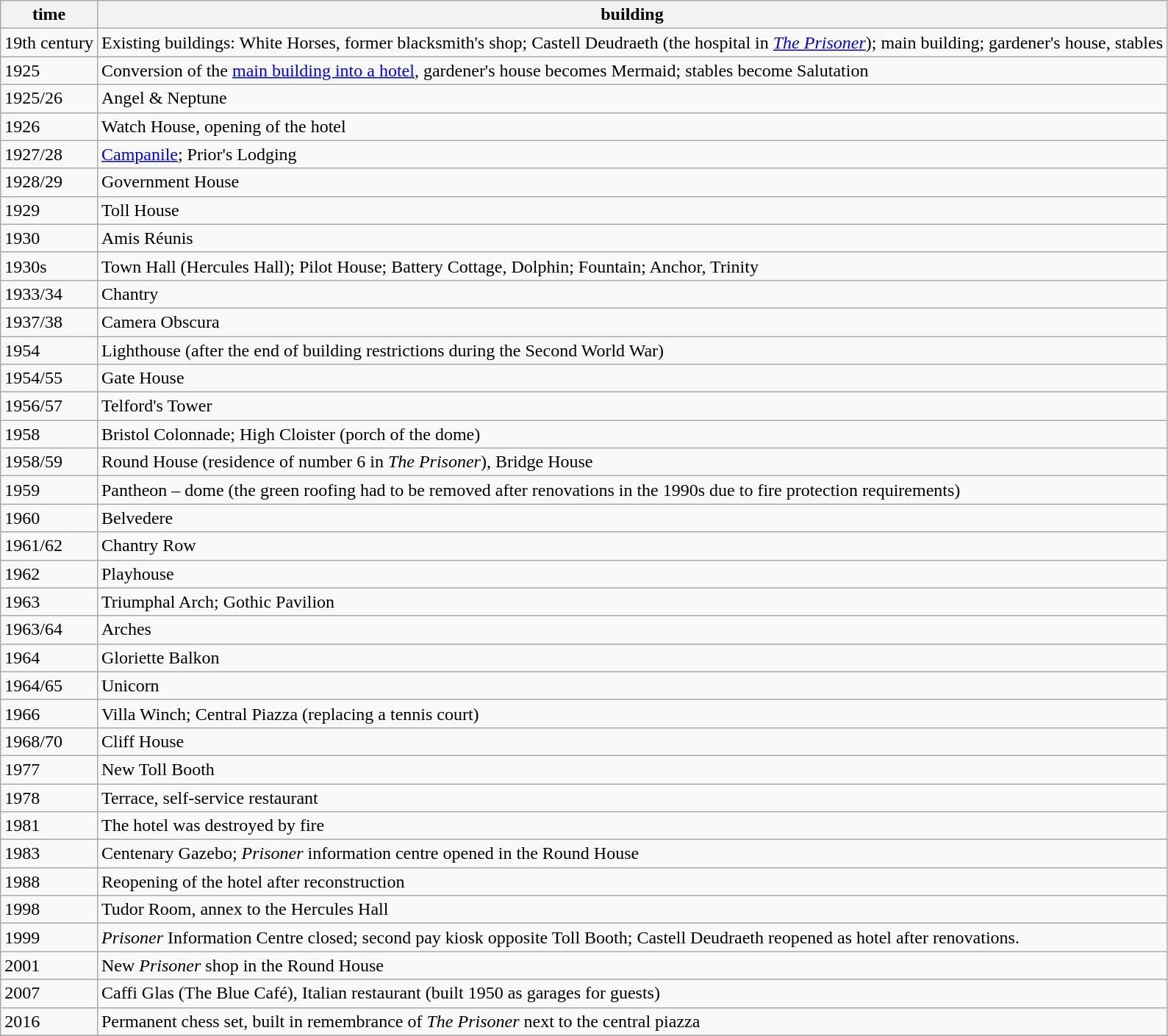<table class="wikitable">
<tr>
<th>time</th>
<th>building</th>
</tr>
<tr>
<td>19th century</td>
<td>Existing buildings: White Horses, former blacksmith's shop; Castell Deudraeth (the hospital in <em><a href='#'>The Prisoner</a></em>); main building; gardener's house, stables</td>
</tr>
<tr>
<td>1925</td>
<td>Conversion of the <a href='#'>main building into a hotel</a>, gardener's house becomes Mermaid; stables become Salutation</td>
</tr>
<tr>
<td>1925/26</td>
<td>Angel & Neptune</td>
</tr>
<tr>
<td>1926</td>
<td>Watch House, opening of the hotel</td>
</tr>
<tr>
<td>1927/28</td>
<td><a href='#'>Campanile</a>; Prior's Lodging</td>
</tr>
<tr>
<td>1928/29</td>
<td>Government House</td>
</tr>
<tr>
<td>1929</td>
<td>Toll House</td>
</tr>
<tr>
<td>1930</td>
<td>Amis Réunis</td>
</tr>
<tr>
<td>1930s</td>
<td>Town Hall (Hercules Hall); Pilot House; Battery Cottage, Dolphin; Fountain; Anchor, Trinity</td>
</tr>
<tr>
<td>1933/34</td>
<td>Chantry</td>
</tr>
<tr>
<td>1937/38</td>
<td>Camera Obscura</td>
</tr>
<tr>
<td>1954</td>
<td>Lighthouse (after the end of building restrictions during the Second World War)</td>
</tr>
<tr>
<td>1954/55</td>
<td>Gate House</td>
</tr>
<tr>
<td>1956/57</td>
<td>Telford's Tower</td>
</tr>
<tr>
<td>1958</td>
<td>Bristol Colonnade; High Cloister (porch of the dome)</td>
</tr>
<tr>
<td>1958/59</td>
<td>Round House (residence of number 6 in <em>The Prisoner</em>), Bridge House</td>
</tr>
<tr>
<td>1959</td>
<td>Pantheon – dome (the green roofing had to be removed after renovations in the 1990s due to fire protection requirements)</td>
</tr>
<tr>
<td>1960</td>
<td>Belvedere</td>
</tr>
<tr>
<td>1961/62</td>
<td>Chantry Row</td>
</tr>
<tr>
<td>1962</td>
<td>Playhouse</td>
</tr>
<tr>
<td>1963</td>
<td>Triumphal Arch; Gothic Pavilion</td>
</tr>
<tr>
<td>1963/64</td>
<td>Arches</td>
</tr>
<tr>
<td>1964</td>
<td>Gloriette Balkon</td>
</tr>
<tr>
<td>1964/65</td>
<td>Unicorn</td>
</tr>
<tr>
<td>1966</td>
<td>Villa Winch; Central Piazza (replacing a tennis court)</td>
</tr>
<tr>
<td>1968/70</td>
<td>Cliff House</td>
</tr>
<tr>
<td>1977</td>
<td>New Toll Booth</td>
</tr>
<tr>
<td>1978</td>
<td>Terrace, self-service restaurant</td>
</tr>
<tr>
<td>1981</td>
<td>The hotel was destroyed by fire</td>
</tr>
<tr>
<td>1983</td>
<td>Centenary Gazebo; <em>Prisoner</em> information centre opened in the Round House</td>
</tr>
<tr>
<td>1988</td>
<td>Reopening of the hotel after reconstruction</td>
</tr>
<tr>
<td>1998</td>
<td>Tudor Room, annex to the Hercules Hall</td>
</tr>
<tr>
<td>1999</td>
<td><em>Prisoner</em> Information Centre closed; second pay kiosk opposite Toll Booth; Castell Deudraeth reopened as hotel after renovations.</td>
</tr>
<tr>
<td>2001</td>
<td>New <em>Prisoner</em> shop in the Round House</td>
</tr>
<tr>
<td>2007</td>
<td>Caffi Glas (The Blue Café), Italian restaurant (built 1950 as garages for guests)</td>
</tr>
<tr>
<td>2016</td>
<td>Permanent chess set, built in remembrance of <em>The Prisoner</em> next to the central piazza</td>
</tr>
<tr>
</tr>
</table>
